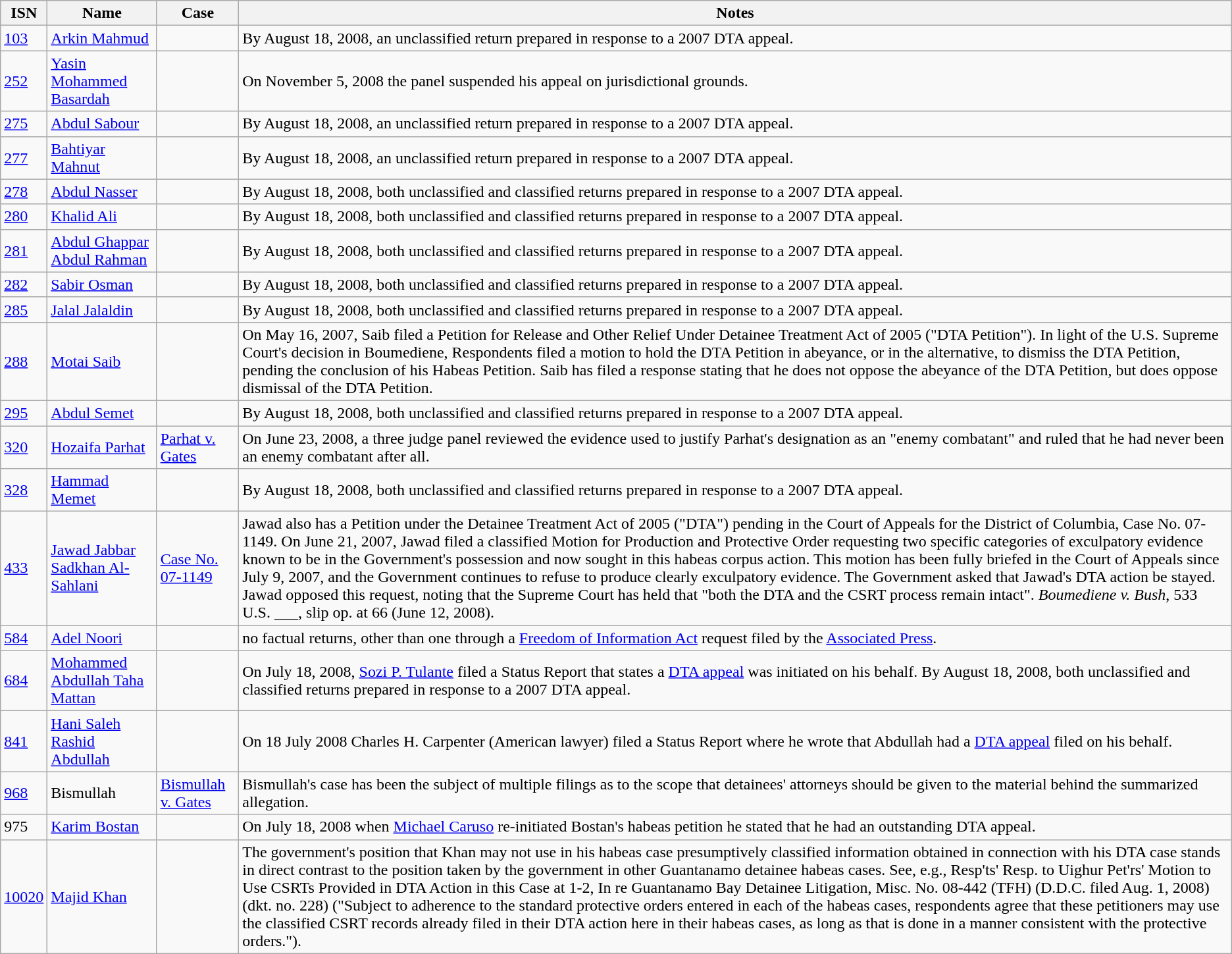<table class="wikitable sortable">
<tr>
<th>ISN</th>
<th>Name</th>
<th>Case</th>
<th>Notes</th>
</tr>
<tr>
<td><a href='#'>103</a></td>
<td><a href='#'>Arkin Mahmud</a></td>
<td></td>
<td>By August 18, 2008, an unclassified return prepared in response to a 2007 DTA appeal.</td>
</tr>
<tr>
<td><a href='#'>252</a></td>
<td><a href='#'>Yasin Mohammed Basardah</a> </td>
<td></td>
<td>On November 5, 2008 the panel suspended his appeal on jurisdictional grounds.</td>
</tr>
<tr>
<td><a href='#'>275</a></td>
<td><a href='#'>Abdul Sabour</a> </td>
<td></td>
<td>By August 18, 2008, an unclassified return prepared in response to a 2007 DTA appeal.</td>
</tr>
<tr>
<td><a href='#'>277</a></td>
<td><a href='#'>Bahtiyar Mahnut</a></td>
<td></td>
<td>By August 18, 2008, an unclassified return prepared in response to a 2007 DTA appeal.</td>
</tr>
<tr>
<td><a href='#'>278</a></td>
<td><a href='#'>Abdul Nasser</a> </td>
<td></td>
<td>By August 18, 2008, both unclassified and classified returns prepared in response to a 2007 DTA appeal.</td>
</tr>
<tr>
<td><a href='#'>280</a></td>
<td><a href='#'>Khalid Ali</a></td>
<td></td>
<td>By August 18, 2008, both unclassified and classified returns prepared in response to a 2007 DTA appeal.</td>
</tr>
<tr>
<td><a href='#'>281</a></td>
<td><a href='#'>Abdul Ghappar Abdul Rahman</a></td>
<td></td>
<td>By August 18, 2008, both unclassified and classified returns prepared in response to a 2007 DTA appeal.</td>
</tr>
<tr>
<td><a href='#'>282</a></td>
<td><a href='#'>Sabir Osman</a> </td>
<td></td>
<td>By August 18, 2008, both unclassified and classified returns prepared in response to a 2007 DTA appeal.</td>
</tr>
<tr>
<td><a href='#'>285</a></td>
<td><a href='#'>Jalal Jalaldin</a> </td>
<td></td>
<td>By August 18, 2008, both unclassified and classified returns prepared in response to a 2007 DTA appeal.</td>
</tr>
<tr>
<td><a href='#'>288</a></td>
<td><a href='#'>Motai Saib</a> </td>
<td></td>
<td>On May 16, 2007, Saib filed a Petition for Release and Other Relief Under Detainee Treatment Act of 2005 ("DTA Petition"). In light of the U.S. Supreme Court's decision in Boumediene, Respondents filed a motion to hold the DTA Petition in abeyance, or in the alternative, to dismiss the DTA Petition, pending the conclusion of his Habeas Petition. Saib has filed a response stating that he does not oppose the abeyance of the DTA Petition, but does oppose dismissal of the DTA Petition.</td>
</tr>
<tr>
<td><a href='#'>295</a></td>
<td><a href='#'>Abdul Semet</a> </td>
<td></td>
<td>By August 18, 2008, both unclassified and classified returns prepared in response to a 2007 DTA appeal.</td>
</tr>
<tr>
<td><a href='#'>320</a></td>
<td><a href='#'>Hozaifa Parhat</a></td>
<td><a href='#'>Parhat v. Gates</a></td>
<td>On June 23, 2008, a three judge panel reviewed the evidence used to justify Parhat's designation as an "enemy combatant" and ruled that he had never been an enemy combatant after all.</td>
</tr>
<tr>
<td><a href='#'>328</a></td>
<td><a href='#'>Hammad Memet</a> </td>
<td></td>
<td>By August 18, 2008, both unclassified and classified returns prepared in response to a 2007 DTA appeal.</td>
</tr>
<tr>
<td><a href='#'>433</a></td>
<td><a href='#'>Jawad Jabbar Sadkhan Al-Sahlani</a></td>
<td><a href='#'>Case No. 07-1149</a></td>
<td>Jawad also has a Petition under the Detainee Treatment Act of 2005 ("DTA") pending in the Court of Appeals for the District of Columbia, Case No. 07-1149. On June 21, 2007, Jawad filed a classified Motion for Production and Protective Order requesting two specific categories of exculpatory evidence known to be in the Government's possession and now sought in this habeas corpus action. This motion has been fully briefed in the Court of Appeals since July 9, 2007, and the Government continues to refuse to produce clearly exculpatory evidence. The Government asked that Jawad's DTA action be stayed. Jawad opposed this request, noting that the Supreme Court has held that "both the DTA and the CSRT process remain intact". <em>Boumediene v. Bush</em>, 533 U.S. ___, slip op. at 66 (June 12, 2008).</td>
</tr>
<tr>
<td><a href='#'>584</a></td>
<td><a href='#'>Adel Noori</a></td>
<td></td>
<td>no factual returns, other than one through a <a href='#'>Freedom of Information Act</a> request filed by the <a href='#'>Associated Press</a>.</td>
</tr>
<tr>
<td><a href='#'>684</a></td>
<td><a href='#'>Mohammed Abdullah Taha Mattan</a></td>
<td></td>
<td>On July 18, 2008, <a href='#'>Sozi P. Tulante</a> filed a Status Report that states a <a href='#'>DTA appeal</a> was initiated on his behalf. By August 18, 2008, both unclassified and classified returns prepared in response to a 2007 DTA appeal.</td>
</tr>
<tr>
<td><a href='#'>841</a></td>
<td><a href='#'>Hani Saleh Rashid Abdullah</a> </td>
<td></td>
<td>On 18 July 2008 Charles H. Carpenter (American lawyer) filed a Status Report where he wrote that Abdullah had a <a href='#'>DTA appeal</a> filed on his behalf.</td>
</tr>
<tr>
<td><a href='#'>968</a></td>
<td>Bismullah</td>
<td><a href='#'>Bismullah v. Gates</a></td>
<td>Bismullah's case has been the subject of multiple filings as to the scope that detainees' attorneys should be given to the material behind the summarized allegation.</td>
</tr>
<tr>
<td>975</td>
<td><a href='#'>Karim Bostan</a> </td>
<td></td>
<td>On July 18, 2008 when <a href='#'>Michael Caruso</a> re-initiated Bostan's habeas petition he stated that he had an outstanding DTA appeal.</td>
</tr>
<tr>
<td><a href='#'>10020</a></td>
<td><a href='#'>Majid Khan</a></td>
<td></td>
<td>The government's position that Khan may not use in his habeas case presumptively classified information obtained in connection with his DTA case stands in direct contrast to the position taken by the government in other Guantanamo detainee habeas cases. See, e.g., Resp'ts' Resp. to Uighur Pet'rs' Motion to Use CSRTs Provided in DTA Action in this Case at 1-2, In re Guantanamo Bay Detainee Litigation, Misc. No. 08-442 (TFH) (D.D.C. filed Aug. 1, 2008) (dkt. no. 228) ("Subject to adherence to the standard protective orders entered in each of the habeas cases, respondents agree that these petitioners may use the classified CSRT records already filed in their DTA action here in their habeas cases, as long as that is done in a manner consistent with the protective orders.").</td>
</tr>
</table>
